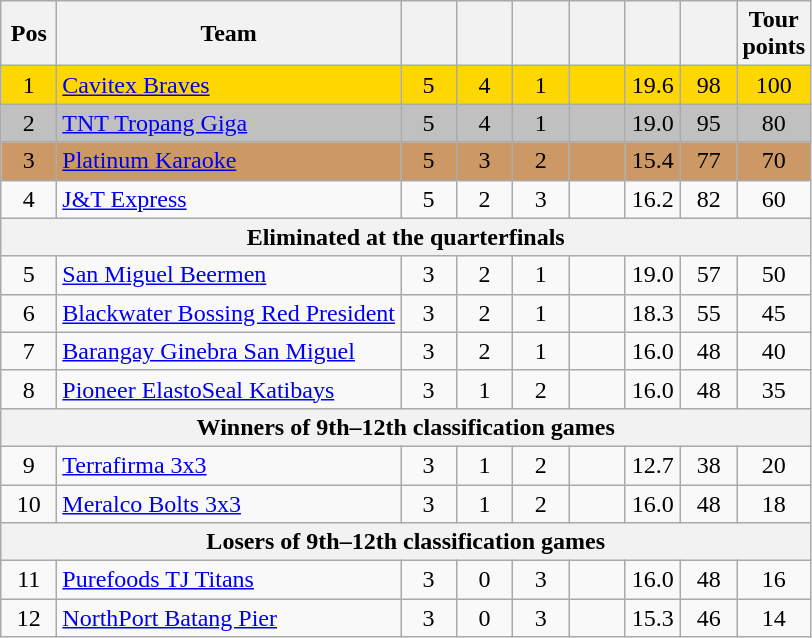<table class="wikitable" style="text-align:center">
<tr>
<th width=30>Pos</th>
<th width=180>Team</th>
<th width=30></th>
<th width=30></th>
<th width=30></th>
<th width=30></th>
<th width=30></th>
<th width=30></th>
<th width=30>Tour points</th>
</tr>
<tr bgcolor=gold>
<td>1</td>
<td align=left><a href='#'>Cavitex Braves</a></td>
<td>5</td>
<td>4</td>
<td>1</td>
<td></td>
<td>19.6</td>
<td>98</td>
<td>100</td>
</tr>
<tr bgcolor=silver>
<td>2</td>
<td align=left><a href='#'>TNT Tropang Giga</a></td>
<td>5</td>
<td>4</td>
<td>1</td>
<td></td>
<td>19.0</td>
<td>95</td>
<td>80</td>
</tr>
<tr bgcolor=cc9966>
<td>3</td>
<td align=left><a href='#'>Platinum Karaoke</a></td>
<td>5</td>
<td>3</td>
<td>2</td>
<td></td>
<td>15.4</td>
<td>77</td>
<td>70</td>
</tr>
<tr>
<td>4</td>
<td align=left><a href='#'>J&T Express</a></td>
<td>5</td>
<td>2</td>
<td>3</td>
<td></td>
<td>16.2</td>
<td>82</td>
<td>60</td>
</tr>
<tr>
<th colspan=9>Eliminated at the quarterfinals</th>
</tr>
<tr>
<td>5</td>
<td align=left><a href='#'>San Miguel Beermen</a></td>
<td>3</td>
<td>2</td>
<td>1</td>
<td></td>
<td>19.0</td>
<td>57</td>
<td>50</td>
</tr>
<tr>
<td>6</td>
<td align=left nowrap><a href='#'>Blackwater Bossing Red President</a></td>
<td>3</td>
<td>2</td>
<td>1</td>
<td></td>
<td>18.3</td>
<td>55</td>
<td>45</td>
</tr>
<tr>
<td>7</td>
<td align=left><a href='#'>Barangay Ginebra San Miguel</a></td>
<td>3</td>
<td>2</td>
<td>1</td>
<td></td>
<td>16.0</td>
<td>48</td>
<td>40</td>
</tr>
<tr>
<td>8</td>
<td align=left><a href='#'>Pioneer ElastoSeal Katibays</a></td>
<td>3</td>
<td>1</td>
<td>2</td>
<td></td>
<td>16.0</td>
<td>48</td>
<td>35</td>
</tr>
<tr>
<th colspan=9>Winners of 9th–12th classification games</th>
</tr>
<tr>
<td>9</td>
<td align=left><a href='#'>Terrafirma 3x3</a></td>
<td>3</td>
<td>1</td>
<td>2</td>
<td></td>
<td>12.7</td>
<td>38</td>
<td>20</td>
</tr>
<tr>
<td>10</td>
<td align=left><a href='#'>Meralco Bolts 3x3</a></td>
<td>3</td>
<td>1</td>
<td>2</td>
<td></td>
<td>16.0</td>
<td>48</td>
<td>18</td>
</tr>
<tr>
<th colspan=9>Losers of 9th–12th classification games</th>
</tr>
<tr>
<td>11</td>
<td align=left><a href='#'>Purefoods TJ Titans</a></td>
<td>3</td>
<td>0</td>
<td>3</td>
<td></td>
<td>16.0</td>
<td>48</td>
<td>16</td>
</tr>
<tr>
<td>12</td>
<td align=left><a href='#'>NorthPort Batang Pier</a></td>
<td>3</td>
<td>0</td>
<td>3</td>
<td></td>
<td>15.3</td>
<td>46</td>
<td>14</td>
</tr>
</table>
